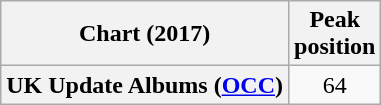<table class="wikitable sortable plainrowheaders" style="text-align:center">
<tr>
<th scope="col">Chart (2017)</th>
<th scope="col">Peak<br>position</th>
</tr>
<tr>
<th scope="row">UK Update Albums (<a href='#'>OCC</a>)</th>
<td style="text-align:center;">64</td>
</tr>
</table>
